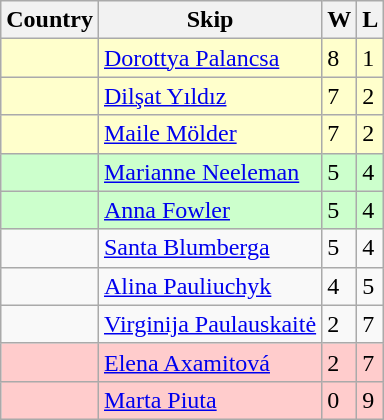<table class=wikitable>
<tr>
<th>Country</th>
<th>Skip</th>
<th>W</th>
<th>L</th>
</tr>
<tr style="background:#ffffcc">
<td></td>
<td><a href='#'>Dorottya Palancsa</a></td>
<td>8</td>
<td>1</td>
</tr>
<tr style="background:#ffffcc">
<td></td>
<td><a href='#'>Dilşat Yıldız</a></td>
<td>7</td>
<td>2</td>
</tr>
<tr style="background:#ffffcc">
<td></td>
<td><a href='#'>Maile Mölder</a></td>
<td>7</td>
<td>2</td>
</tr>
<tr style="background:#ccffcc">
<td></td>
<td><a href='#'>Marianne Neeleman</a></td>
<td>5</td>
<td>4</td>
</tr>
<tr style="background:#ccffcc">
<td></td>
<td><a href='#'>Anna Fowler</a></td>
<td>5</td>
<td>4</td>
</tr>
<tr>
<td></td>
<td><a href='#'>Santa Blumberga</a></td>
<td>5</td>
<td>4</td>
</tr>
<tr>
<td></td>
<td><a href='#'>Alina Pauliuchyk</a></td>
<td>4</td>
<td>5</td>
</tr>
<tr>
<td></td>
<td><a href='#'>Virginija Paulauskaitė</a></td>
<td>2</td>
<td>7</td>
</tr>
<tr style="background:#ffcccc">
<td></td>
<td><a href='#'>Elena Axamitová</a></td>
<td>2</td>
<td>7</td>
</tr>
<tr style="background:#ffcccc">
<td></td>
<td><a href='#'>Marta Piuta</a></td>
<td>0</td>
<td>9</td>
</tr>
</table>
